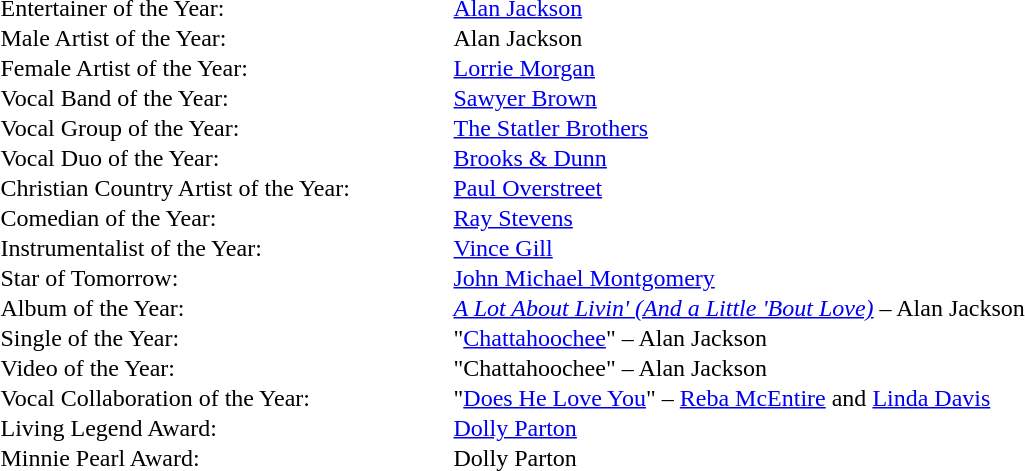<table cellspacing="0" border="0" cellpadding="1">
<tr>
<td style="width:300px;">Entertainer of the Year:</td>
<td><a href='#'>Alan Jackson</a></td>
</tr>
<tr>
<td>Male Artist of the Year:</td>
<td>Alan Jackson</td>
</tr>
<tr>
<td>Female Artist of the Year:</td>
<td><a href='#'>Lorrie Morgan</a></td>
</tr>
<tr>
<td>Vocal Band of the Year:</td>
<td><a href='#'>Sawyer Brown</a></td>
</tr>
<tr>
<td>Vocal Group of the Year:</td>
<td><a href='#'>The Statler Brothers</a></td>
</tr>
<tr>
<td>Vocal Duo of the Year:</td>
<td><a href='#'>Brooks & Dunn</a></td>
</tr>
<tr>
<td>Christian Country Artist of the Year:</td>
<td><a href='#'>Paul Overstreet</a></td>
</tr>
<tr>
<td>Comedian of the Year:</td>
<td><a href='#'>Ray Stevens</a></td>
</tr>
<tr>
<td>Instrumentalist of the Year:</td>
<td><a href='#'>Vince Gill</a></td>
</tr>
<tr>
<td>Star of Tomorrow:</td>
<td><a href='#'>John Michael Montgomery</a></td>
</tr>
<tr>
<td>Album of the Year:</td>
<td><em><a href='#'>A Lot About Livin' (And a Little 'Bout Love)</a></em> – Alan Jackson</td>
</tr>
<tr>
<td>Single of the Year:</td>
<td>"<a href='#'>Chattahoochee</a>" – Alan Jackson</td>
</tr>
<tr>
<td>Video of the Year:</td>
<td>"Chattahoochee" – Alan Jackson</td>
</tr>
<tr>
<td>Vocal Collaboration of the Year:</td>
<td>"<a href='#'>Does He Love You</a>" – <a href='#'>Reba McEntire</a> and <a href='#'>Linda Davis</a></td>
</tr>
<tr>
<td>Living Legend Award:</td>
<td><a href='#'>Dolly Parton</a></td>
</tr>
<tr>
<td>Minnie Pearl Award:</td>
<td>Dolly Parton</td>
</tr>
<tr>
</tr>
</table>
